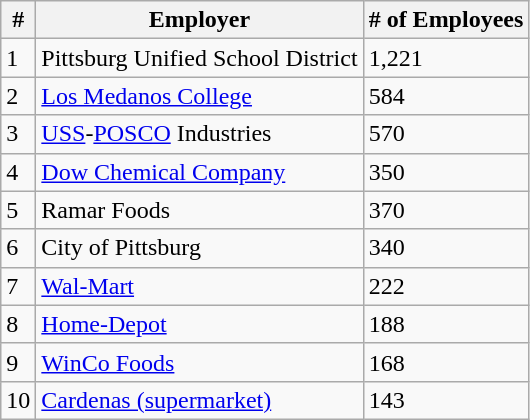<table class="wikitable">
<tr>
<th>#</th>
<th>Employer</th>
<th># of Employees</th>
</tr>
<tr>
<td>1</td>
<td>Pittsburg Unified School District</td>
<td>1,221</td>
</tr>
<tr>
<td>2</td>
<td><a href='#'>Los Medanos College</a></td>
<td>584</td>
</tr>
<tr>
<td>3</td>
<td><a href='#'>USS</a>-<a href='#'>POSCO</a> Industries</td>
<td>570</td>
</tr>
<tr>
<td>4</td>
<td><a href='#'>Dow Chemical Company</a></td>
<td>350</td>
</tr>
<tr>
<td>5</td>
<td>Ramar Foods</td>
<td>370</td>
</tr>
<tr>
<td>6</td>
<td>City of Pittsburg</td>
<td>340</td>
</tr>
<tr>
<td>7</td>
<td><a href='#'>Wal-Mart</a></td>
<td>222</td>
</tr>
<tr>
<td>8</td>
<td><a href='#'>Home-Depot</a></td>
<td>188</td>
</tr>
<tr>
<td>9</td>
<td><a href='#'>WinCo Foods</a></td>
<td>168</td>
</tr>
<tr>
<td>10</td>
<td><a href='#'>Cardenas (supermarket)</a></td>
<td>143</td>
</tr>
</table>
